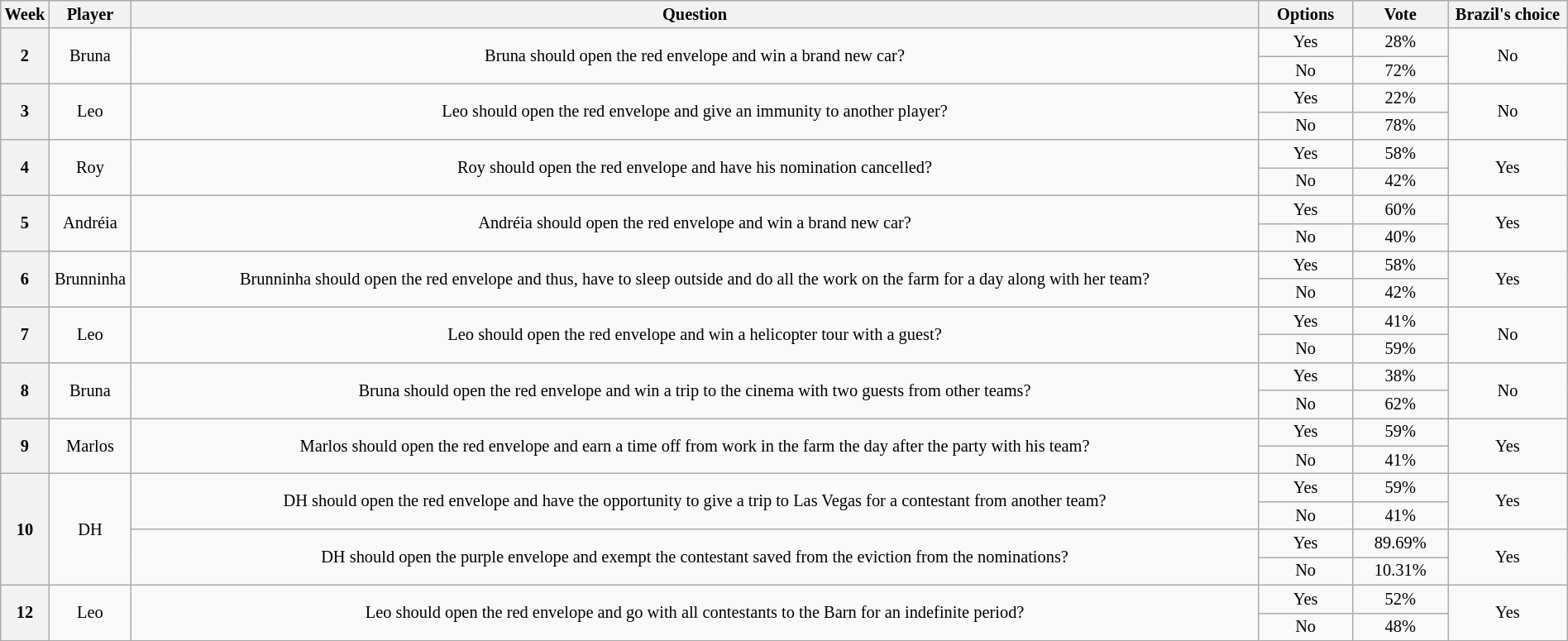<table class="wikitable" style="text-align:center; font-size:85%; width:100%;">
<tr>
<th width=10>Week</th>
<th width=60>Player</th>
<th>Question</th>
<th width=70>Options</th>
<th width=70>Vote</th>
<th width=90>Brazil's choice</th>
</tr>
<tr>
<th rowspan=2>2</th>
<td rowspan=2>Bruna</td>
<td rowspan=2>Bruna should open the red envelope and win a brand new car?</td>
<td>Yes</td>
<td>28%</td>
<td rowspan=2>No</td>
</tr>
<tr>
<td>No</td>
<td>72%</td>
</tr>
<tr>
<th rowspan=2>3</th>
<td rowspan=2>Leo</td>
<td rowspan=2>Leo should open the red envelope and give an immunity to another player?</td>
<td>Yes</td>
<td>22%</td>
<td rowspan=2>No</td>
</tr>
<tr>
<td>No</td>
<td>78%</td>
</tr>
<tr>
<th rowspan=2>4</th>
<td rowspan=2>Roy</td>
<td rowspan=2>Roy should open the red envelope and have his nomination cancelled?</td>
<td>Yes</td>
<td>58%</td>
<td rowspan=2>Yes</td>
</tr>
<tr>
<td>No</td>
<td>42%</td>
</tr>
<tr>
<th rowspan=2>5</th>
<td rowspan=2>Andréia</td>
<td rowspan=2>Andréia should open the red envelope and win a brand new car?</td>
<td>Yes</td>
<td>60%</td>
<td rowspan=2>Yes</td>
</tr>
<tr>
<td>No</td>
<td>40%</td>
</tr>
<tr>
<th rowspan=2>6</th>
<td rowspan=2>Brunninha</td>
<td rowspan=2>Brunninha should open the red envelope and thus, have to sleep outside and do all the work on the farm for a day along with her team?</td>
<td>Yes</td>
<td>58%</td>
<td rowspan=2>Yes</td>
</tr>
<tr>
<td>No</td>
<td>42%</td>
</tr>
<tr>
<th rowspan=2>7</th>
<td rowspan=2>Leo</td>
<td rowspan=2>Leo should open the red envelope and win a helicopter tour with a guest?</td>
<td>Yes</td>
<td>41%</td>
<td rowspan=2>No</td>
</tr>
<tr>
<td>No</td>
<td>59%</td>
</tr>
<tr>
<th rowspan=2>8</th>
<td rowspan=2>Bruna</td>
<td rowspan=2>Bruna should open the red envelope and win a trip to the cinema with two guests from other teams?</td>
<td>Yes</td>
<td>38%</td>
<td rowspan=2>No</td>
</tr>
<tr>
<td>No</td>
<td>62%</td>
</tr>
<tr>
<th rowspan=2>9</th>
<td rowspan=2>Marlos</td>
<td rowspan=2>Marlos should open the red envelope and earn a time off from work in the farm the day after the party with his team?</td>
<td>Yes</td>
<td>59%</td>
<td rowspan=2>Yes</td>
</tr>
<tr>
<td>No</td>
<td>41%</td>
</tr>
<tr>
<th rowspan=4>10</th>
<td rowspan=4>DH</td>
<td rowspan=2>DH should open the red envelope and have the opportunity to give a trip to Las Vegas for a contestant from another team?</td>
<td>Yes</td>
<td>59%</td>
<td rowspan=2>Yes</td>
</tr>
<tr>
<td>No</td>
<td>41%</td>
</tr>
<tr>
<td rowspan=2>DH should open the purple envelope and exempt the contestant saved from the eviction from the nominations?</td>
<td>Yes</td>
<td>89.69%</td>
<td rowspan=2>Yes</td>
</tr>
<tr>
<td>No</td>
<td>10.31%</td>
</tr>
<tr>
<th rowspan=2>12</th>
<td rowspan=2>Leo</td>
<td rowspan=2>Leo should open the red envelope and go with all contestants to the Barn for an indefinite period?</td>
<td>Yes</td>
<td>52%</td>
<td rowspan=2>Yes</td>
</tr>
<tr>
<td>No</td>
<td>48%</td>
</tr>
</table>
